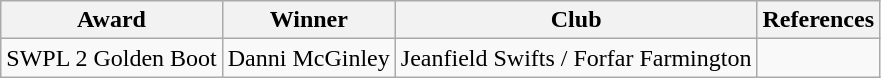<table class="wikitable">
<tr>
<th>Award</th>
<th>Winner</th>
<th>Club</th>
<th>References</th>
</tr>
<tr>
<td>SWPL 2 Golden Boot</td>
<td> Danni McGinley</td>
<td>Jeanfield Swifts / Forfar Farmington</td>
<td></td>
</tr>
</table>
